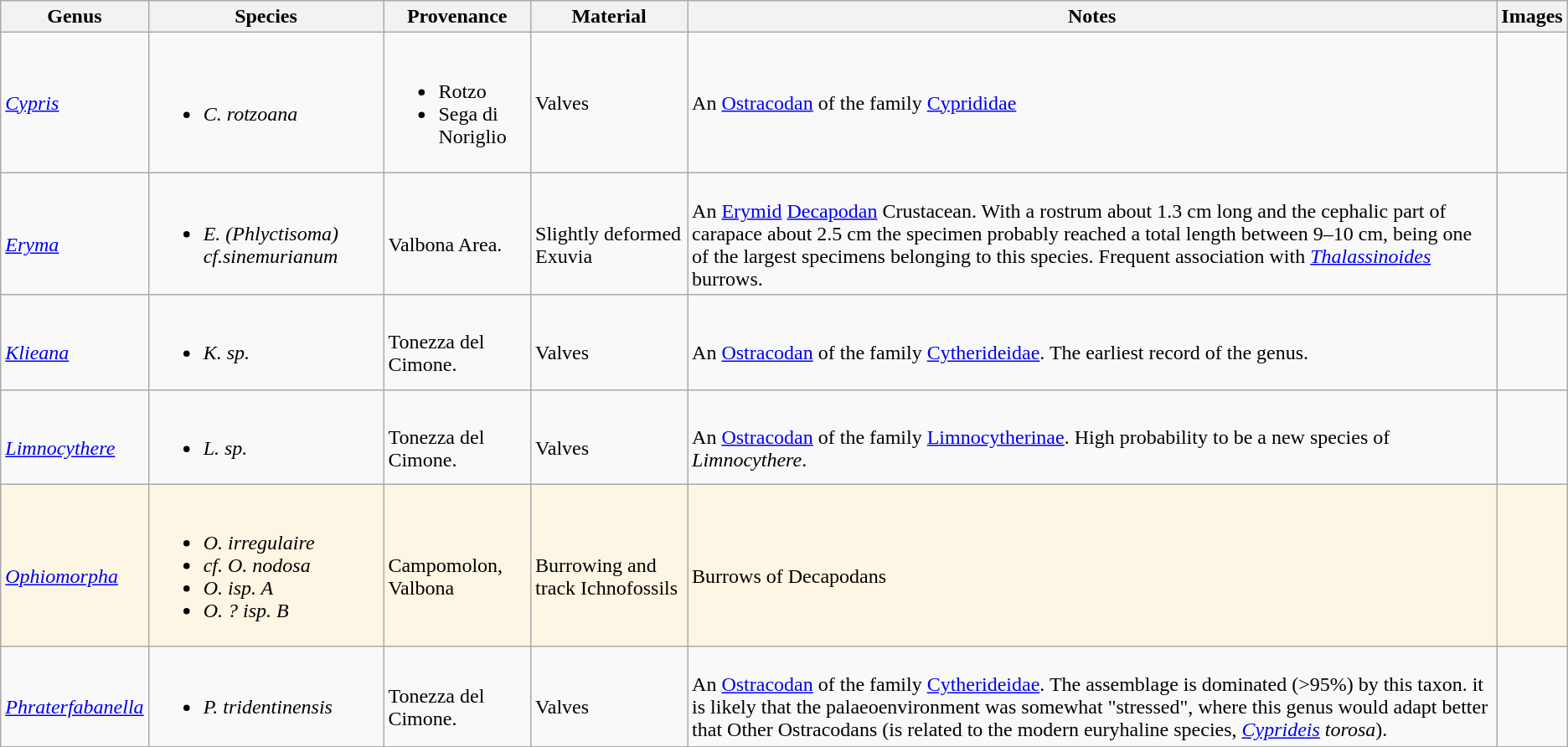<table class = "wikitable">
<tr>
<th>Genus</th>
<th>Species</th>
<th>Provenance</th>
<th>Material</th>
<th>Notes</th>
<th>Images</th>
</tr>
<tr>
<td><a href='#'><em>Cypris</em></a></td>
<td><br><ul><li><em>C. rotzoana</em></li></ul></td>
<td><br><ul><li>Rotzo</li><li>Sega di Noriglio</li></ul></td>
<td>Valves</td>
<td>An <a href='#'>Ostracodan</a> of the family <a href='#'>Cyprididae</a></td>
<td></td>
</tr>
<tr>
<td><br><em><a href='#'>Eryma</a></em></td>
<td><br><ul><li><em>E. (Phlyctisoma) cf.sinemurianum</em></li></ul></td>
<td><br>Valbona Area.</td>
<td><br>Slightly deformed Exuvia</td>
<td><br>An <a href='#'>Erymid</a> <a href='#'>Decapodan</a> Crustacean.  With a rostrum about 1.3 cm long and the cephalic part of carapace about 2.5 cm the specimen probably reached a total length between 9–10 cm, being one of the largest specimens belonging to this species. Frequent association with <em><a href='#'>Thalassinoides</a></em> burrows.</td>
<td></td>
</tr>
<tr>
<td><br><em><a href='#'>Klieana</a></em></td>
<td><br><ul><li><em>K. sp.</em></li></ul></td>
<td><br>Tonezza del Cimone.</td>
<td><br>Valves</td>
<td><br>An <a href='#'>Ostracodan</a> of the family <a href='#'>Cytherideidae</a>. The earliest record of the genus.</td>
<td></td>
</tr>
<tr>
<td><br><em><a href='#'>Limnocythere</a></em></td>
<td><br><ul><li><em>L. sp.</em></li></ul></td>
<td><br>Tonezza del Cimone.</td>
<td><br>Valves</td>
<td><br>An <a href='#'>Ostracodan</a> of the family <a href='#'>Limnocytherinae</a>. High probability to be a new species of <em>Limnocythere</em>.</td>
<td></td>
</tr>
<tr>
<td style="background:#FEF6E4;"><br><em><a href='#'>Ophiomorpha</a></em></td>
<td style="background:#FEF6E4;"><br><ul><li><em>O. irregulaire</em></li><li><em>cf. O. nodosa</em></li><li><em>O. isp. A</em></li><li><em>O. ? isp. B</em></li></ul></td>
<td style="background:#FEF6E4;"><br>Campomolon, Valbona</td>
<td style="background:#FEF6E4;"><br>Burrowing and track Ichnofossils</td>
<td style="background:#FEF6E4;"><br>Burrows of Decapodans</td>
<td style="background:#FEF6E4;"></td>
</tr>
<tr>
<td><br><em><a href='#'>Phraterfabanella</a></em></td>
<td><br><ul><li><em>P. tridentinensis</em></li></ul></td>
<td><br>Tonezza del Cimone.</td>
<td><br>Valves</td>
<td><br>An <a href='#'>Ostracodan</a> of the family <a href='#'>Cytherideidae</a>. The assemblage is dominated (>95%) by this taxon. it is likely that the palaeoenvironment was somewhat "stressed", where this genus would adapt better that Other Ostracodans (is related to the modern euryhaline species, <em><a href='#'>Cyprideis</a> torosa</em>).</td>
<td></td>
</tr>
<tr>
</tr>
</table>
